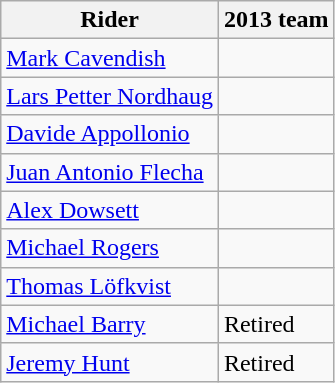<table class="wikitable">
<tr>
<th>Rider</th>
<th>2013 team</th>
</tr>
<tr>
<td><a href='#'>Mark Cavendish</a></td>
<td></td>
</tr>
<tr>
<td><a href='#'>Lars Petter Nordhaug</a></td>
<td></td>
</tr>
<tr>
<td><a href='#'>Davide Appollonio</a></td>
<td></td>
</tr>
<tr>
<td><a href='#'>Juan Antonio Flecha</a></td>
<td></td>
</tr>
<tr>
<td><a href='#'>Alex Dowsett</a></td>
<td></td>
</tr>
<tr>
<td><a href='#'>Michael Rogers</a></td>
<td></td>
</tr>
<tr>
<td><a href='#'>Thomas Löfkvist</a></td>
<td></td>
</tr>
<tr>
<td><a href='#'>Michael Barry</a></td>
<td>Retired</td>
</tr>
<tr>
<td><a href='#'>Jeremy Hunt</a></td>
<td>Retired</td>
</tr>
</table>
